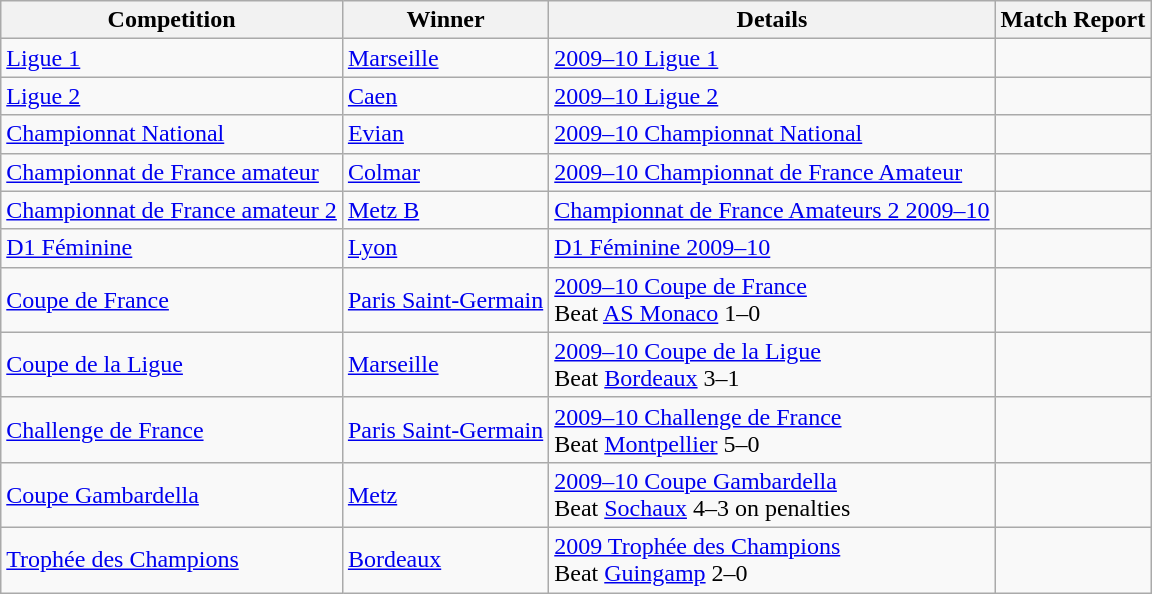<table class="wikitable">
<tr>
<th>Competition</th>
<th>Winner</th>
<th>Details</th>
<th>Match Report</th>
</tr>
<tr>
<td><a href='#'>Ligue 1</a></td>
<td><a href='#'>Marseille</a></td>
<td><a href='#'>2009–10 Ligue 1</a></td>
<td></td>
</tr>
<tr>
<td><a href='#'>Ligue 2</a></td>
<td><a href='#'>Caen</a></td>
<td><a href='#'>2009–10 Ligue 2</a></td>
<td></td>
</tr>
<tr>
<td><a href='#'>Championnat National</a></td>
<td><a href='#'>Evian</a></td>
<td><a href='#'>2009–10 Championnat National</a></td>
<td></td>
</tr>
<tr>
<td><a href='#'>Championnat de France amateur</a></td>
<td><a href='#'>Colmar</a></td>
<td><a href='#'>2009–10 Championnat de France Amateur</a></td>
<td></td>
</tr>
<tr>
<td><a href='#'>Championnat de France amateur 2</a></td>
<td><a href='#'>Metz B</a></td>
<td><a href='#'>Championnat de France Amateurs 2 2009–10</a></td>
<td></td>
</tr>
<tr>
<td><a href='#'>D1 Féminine</a></td>
<td><a href='#'>Lyon</a></td>
<td><a href='#'>D1 Féminine 2009–10</a></td>
<td></td>
</tr>
<tr>
<td><a href='#'>Coupe de France</a></td>
<td><a href='#'>Paris Saint-Germain</a></td>
<td><a href='#'>2009–10 Coupe de France</a><br>Beat <a href='#'>AS Monaco</a> 1–0</td>
<td></td>
</tr>
<tr>
<td><a href='#'>Coupe de la Ligue</a></td>
<td><a href='#'>Marseille</a></td>
<td><a href='#'>2009–10 Coupe de la Ligue</a><br>Beat <a href='#'>Bordeaux</a> 3–1</td>
<td></td>
</tr>
<tr>
<td><a href='#'>Challenge de France</a></td>
<td><a href='#'>Paris Saint-Germain</a></td>
<td><a href='#'>2009–10 Challenge de France</a><br>Beat <a href='#'>Montpellier</a> 5–0</td>
<td></td>
</tr>
<tr>
<td><a href='#'>Coupe Gambardella</a></td>
<td><a href='#'>Metz</a></td>
<td><a href='#'>2009–10 Coupe Gambardella</a><br>Beat <a href='#'>Sochaux</a> 4–3 on penalties</td>
<td></td>
</tr>
<tr>
<td><a href='#'>Trophée des Champions</a></td>
<td><a href='#'>Bordeaux</a></td>
<td><a href='#'>2009 Trophée des Champions</a><br>Beat <a href='#'>Guingamp</a> 2–0</td>
<td></td>
</tr>
</table>
